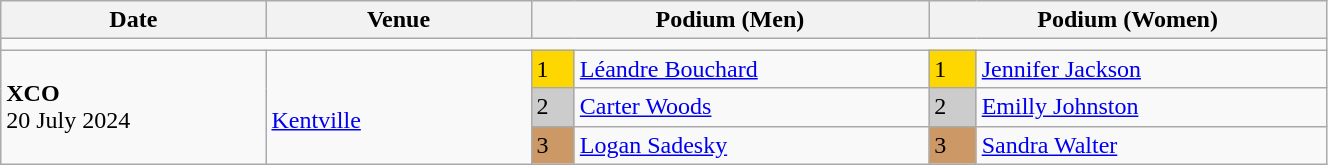<table class="wikitable" width=70%>
<tr>
<th>Date</th>
<th width=20%>Venue</th>
<th colspan=2 width=30%>Podium (Men)</th>
<th colspan=2 width=30%>Podium (Women)</th>
</tr>
<tr>
<td colspan=6></td>
</tr>
<tr>
<td rowspan=3><strong>XCO</strong> <br> 20 July 2024</td>
<td rowspan=3><br><a href='#'>Kentville</a></td>
<td bgcolor=FFD700>1</td>
<td><a href='#'>Léandre Bouchard</a></td>
<td bgcolor=FFD700>1</td>
<td><a href='#'>Jennifer Jackson</a></td>
</tr>
<tr>
<td bgcolor=CCCCCC>2</td>
<td><a href='#'>Carter Woods</a></td>
<td bgcolor=CCCCCC>2</td>
<td><a href='#'>Emilly Johnston</a></td>
</tr>
<tr>
<td bgcolor=CC9966>3</td>
<td><a href='#'>Logan Sadesky</a></td>
<td bgcolor=CC9966>3</td>
<td><a href='#'>Sandra Walter</a></td>
</tr>
</table>
